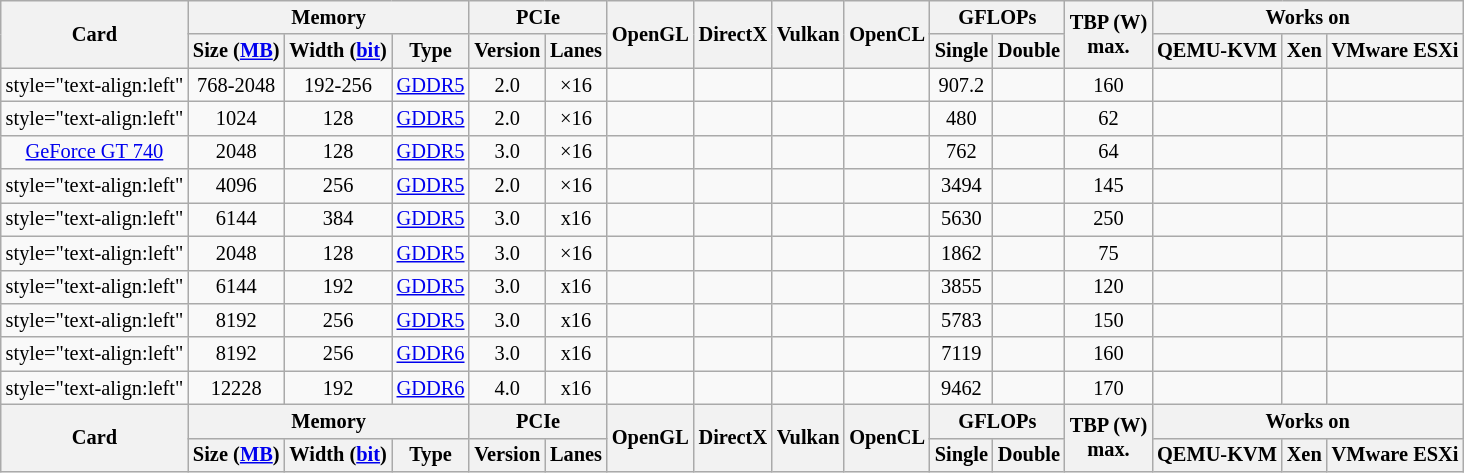<table class="wikitable mw-collapsible" style="font-size: 85%; text-align: center">
<tr>
<th rowspan="2">Card</th>
<th colspan="3">Memory</th>
<th colspan="2">PCIe</th>
<th rowspan="2">OpenGL</th>
<th rowspan="2">DirectX</th>
<th rowspan="2">Vulkan</th>
<th rowspan="2">OpenCL</th>
<th colspan=2>GFLOPs</th>
<th rowspan="2">TBP (W)<br> max.</th>
<th colspan="3" style="text-align:center">Works on</th>
</tr>
<tr>
<th>Size (<a href='#'>MB</a>)</th>
<th>Width (<a href='#'>bit</a>)</th>
<th>Type</th>
<th>Version</th>
<th>Lanes</th>
<th>Single</th>
<th>Double</th>
<th>QEMU-KVM</th>
<th>Xen</th>
<th>VMware ESXi</th>
</tr>
<tr>
<td>style="text-align:left" </td>
<td>768-2048</td>
<td>192-256</td>
<td><a href='#'>GDDR5</a></td>
<td>2.0</td>
<td>×16</td>
<td></td>
<td></td>
<td></td>
<td></td>
<td>907.2</td>
<td></td>
<td>160</td>
<td></td>
<td></td>
<td></td>
</tr>
<tr>
<td>style="text-align:left" </td>
<td>1024</td>
<td>128</td>
<td><a href='#'>GDDR5</a></td>
<td>2.0</td>
<td>×16</td>
<td></td>
<td></td>
<td></td>
<td></td>
<td>480</td>
<td></td>
<td>62</td>
<td></td>
<td></td>
<td></td>
</tr>
<tr>
<td style="text-align:middle"><a href='#'>GeForce GT 740</a></td>
<td>2048</td>
<td>128</td>
<td><a href='#'>GDDR5</a></td>
<td>3.0</td>
<td>×16</td>
<td></td>
<td></td>
<td></td>
<td></td>
<td>762</td>
<td></td>
<td>64</td>
<td></td>
<td></td>
<td></td>
</tr>
<tr>
<td>style="text-align:left" </td>
<td>4096</td>
<td>256</td>
<td><a href='#'>GDDR5</a></td>
<td>2.0</td>
<td>×16</td>
<td></td>
<td></td>
<td></td>
<td></td>
<td>3494</td>
<td></td>
<td>145</td>
<td></td>
<td></td>
<td></td>
</tr>
<tr>
<td>style="text-align:left" </td>
<td>6144</td>
<td>384</td>
<td><a href='#'>GDDR5</a></td>
<td>3.0</td>
<td>x16</td>
<td></td>
<td></td>
<td></td>
<td></td>
<td>5630</td>
<td></td>
<td>250</td>
<td></td>
<td></td>
<td></td>
</tr>
<tr>
<td>style="text-align:left" </td>
<td>2048</td>
<td>128</td>
<td><a href='#'>GDDR5</a></td>
<td>3.0</td>
<td>×16</td>
<td></td>
<td></td>
<td></td>
<td></td>
<td>1862</td>
<td></td>
<td>75</td>
<td></td>
<td></td>
<td></td>
</tr>
<tr>
<td>style="text-align:left" </td>
<td>6144</td>
<td>192</td>
<td><a href='#'>GDDR5</a></td>
<td>3.0</td>
<td>x16</td>
<td></td>
<td></td>
<td></td>
<td></td>
<td>3855</td>
<td></td>
<td>120</td>
<td></td>
<td></td>
<td></td>
</tr>
<tr>
<td>style="text-align:left" </td>
<td>8192</td>
<td>256</td>
<td><a href='#'>GDDR5</a></td>
<td>3.0</td>
<td>x16</td>
<td></td>
<td></td>
<td></td>
<td></td>
<td>5783</td>
<td></td>
<td>150</td>
<td></td>
<td></td>
<td></td>
</tr>
<tr>
<td>style="text-align:left" </td>
<td>8192</td>
<td>256</td>
<td><a href='#'>GDDR6</a></td>
<td>3.0</td>
<td>x16</td>
<td></td>
<td></td>
<td></td>
<td></td>
<td>7119</td>
<td></td>
<td>160</td>
<td></td>
<td></td>
<td></td>
</tr>
<tr>
<td>style="text-align:left" </td>
<td>12228</td>
<td>192</td>
<td><a href='#'>GDDR6</a></td>
<td>4.0</td>
<td>x16</td>
<td></td>
<td></td>
<td></td>
<td></td>
<td>9462</td>
<td></td>
<td>170</td>
<td></td>
<td></td>
<td></td>
</tr>
<tr>
<th rowspan="2">Card</th>
<th colspan="3">Memory</th>
<th colspan="2">PCIe</th>
<th rowspan="2">OpenGL</th>
<th rowspan="2">DirectX</th>
<th rowspan="2">Vulkan</th>
<th rowspan="2">OpenCL</th>
<th colspan=2>GFLOPs</th>
<th rowspan="2">TBP (W)<br> max.</th>
<th colspan="3" style="text-align:center">Works on</th>
</tr>
<tr>
<th>Size (<a href='#'>MB</a>)</th>
<th>Width (<a href='#'>bit</a>)</th>
<th>Type</th>
<th>Version</th>
<th>Lanes</th>
<th>Single</th>
<th>Double</th>
<th>QEMU-KVM</th>
<th>Xen</th>
<th>VMware ESXi</th>
</tr>
</table>
